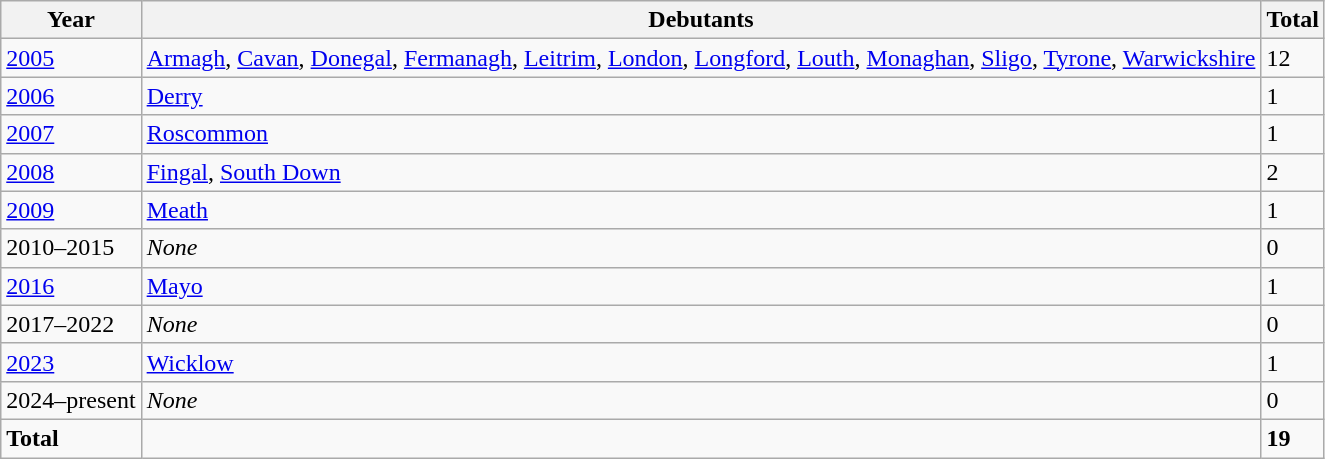<table class="wikitable">
<tr>
<th>Year</th>
<th>Debutants</th>
<th>Total</th>
</tr>
<tr>
<td><a href='#'>2005</a></td>
<td> <a href='#'>Armagh</a>,  <a href='#'>Cavan</a>,  <a href='#'>Donegal</a>,  <a href='#'>Fermanagh</a>,  <a href='#'>Leitrim</a>,  <a href='#'>London</a>,  <a href='#'>Longford</a>,  <a href='#'>Louth</a>,  <a href='#'>Monaghan</a>,  <a href='#'>Sligo</a>,  <a href='#'>Tyrone</a>,  <a href='#'>Warwickshire</a></td>
<td>12</td>
</tr>
<tr>
<td><a href='#'>2006</a></td>
<td> <a href='#'>Derry</a></td>
<td>1</td>
</tr>
<tr>
<td><a href='#'>2007</a></td>
<td> <a href='#'>Roscommon</a></td>
<td>1</td>
</tr>
<tr>
<td><a href='#'>2008</a></td>
<td> <a href='#'>Fingal</a>,  <a href='#'>South Down</a></td>
<td>2</td>
</tr>
<tr>
<td><a href='#'>2009</a></td>
<td> <a href='#'>Meath</a></td>
<td>1</td>
</tr>
<tr>
<td>2010–2015</td>
<td><em>None</em></td>
<td>0</td>
</tr>
<tr>
<td><a href='#'>2016</a></td>
<td> <a href='#'>Mayo</a></td>
<td>1</td>
</tr>
<tr>
<td>2017–2022</td>
<td><em>None</em></td>
<td>0</td>
</tr>
<tr>
<td><a href='#'>2023</a></td>
<td> <a href='#'>Wicklow</a></td>
<td>1</td>
</tr>
<tr>
<td>2024–present</td>
<td><em>None</em></td>
<td>0</td>
</tr>
<tr>
<td><strong>Total</strong></td>
<td></td>
<td><strong>19</strong></td>
</tr>
</table>
